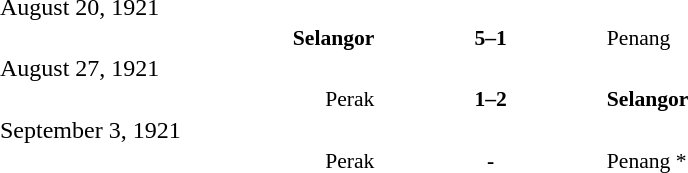<table width=100% cellspacing=1>
<tr>
<th width=20%></th>
<th width=12%></th>
<th width=20%></th>
<th></th>
</tr>
<tr>
<td>August 20, 1921</td>
</tr>
<tr style=font-size:90%>
<td align=right><strong>Selangor</strong></td>
<td align=center><strong>5–1</strong></td>
<td>Penang</td>
<td></td>
<td></td>
</tr>
<tr>
<td>August 27, 1921</td>
</tr>
<tr style=font-size:90%>
<td align=right>Perak</td>
<td align=center><strong>1–2</strong></td>
<td><strong>Selangor</strong></td>
<td></td>
<td></td>
</tr>
<tr>
<td>September 3, 1921</td>
</tr>
<tr style=font-size:90%>
<td align=right>Perak</td>
<td align=center><strong>-</strong></td>
<td>Penang *</td>
<td></td>
<td></td>
</tr>
<tr>
</tr>
</table>
